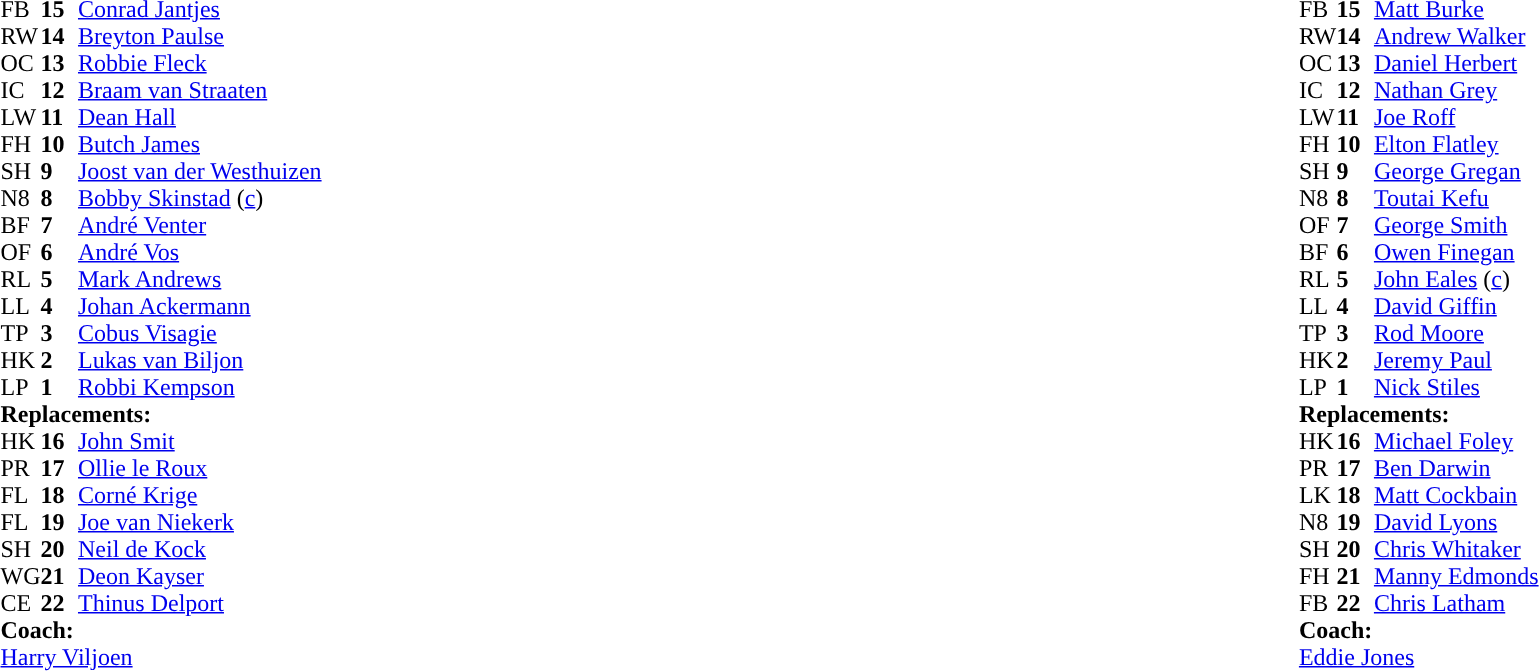<table style="width:100%">
<tr>
<td style="vertical-align:top;width:50%"><br><table cellspacing="0" cellpadding="0">
<tr>
<th width="25"></th>
<th width="25"></th>
</tr>
<tr>
<td>FB</td>
<td><strong>15</strong></td>
<td><a href='#'>Conrad Jantjes</a></td>
</tr>
<tr>
<td>RW</td>
<td><strong>14</strong></td>
<td><a href='#'>Breyton Paulse</a></td>
</tr>
<tr>
<td>OC</td>
<td><strong>13</strong></td>
<td><a href='#'>Robbie Fleck</a></td>
</tr>
<tr>
<td>IC</td>
<td><strong>12</strong></td>
<td><a href='#'>Braam van Straaten</a></td>
</tr>
<tr>
<td>LW</td>
<td><strong>11</strong></td>
<td><a href='#'>Dean Hall</a></td>
</tr>
<tr>
<td>FH</td>
<td><strong>10</strong></td>
<td><a href='#'>Butch James</a></td>
</tr>
<tr>
<td>SH</td>
<td><strong>9</strong></td>
<td><a href='#'>Joost van der Westhuizen</a></td>
</tr>
<tr>
<td>N8</td>
<td><strong>8</strong></td>
<td><a href='#'>Bobby Skinstad</a> (<a href='#'>c</a>)</td>
</tr>
<tr>
<td>BF</td>
<td><strong>7</strong></td>
<td><a href='#'>André Venter</a></td>
</tr>
<tr>
<td>OF</td>
<td><strong>6</strong></td>
<td><a href='#'>André Vos</a></td>
</tr>
<tr>
<td>RL</td>
<td><strong>5</strong></td>
<td><a href='#'>Mark Andrews</a></td>
</tr>
<tr>
<td>LL</td>
<td><strong>4</strong></td>
<td><a href='#'>Johan Ackermann</a></td>
</tr>
<tr>
<td>TP</td>
<td><strong>3</strong></td>
<td><a href='#'>Cobus Visagie</a></td>
</tr>
<tr>
<td>HK</td>
<td><strong>2</strong></td>
<td><a href='#'>Lukas van Biljon</a></td>
</tr>
<tr>
<td>LP</td>
<td><strong>1</strong></td>
<td><a href='#'>Robbi Kempson</a></td>
</tr>
<tr>
<td colspan="3"><strong>Replacements:</strong></td>
</tr>
<tr>
<td>HK</td>
<td><strong>16</strong></td>
<td><a href='#'>John Smit</a></td>
</tr>
<tr>
<td>PR</td>
<td><strong>17</strong></td>
<td><a href='#'>Ollie le Roux</a></td>
</tr>
<tr>
<td>FL</td>
<td><strong>18</strong></td>
<td><a href='#'>Corné Krige</a></td>
</tr>
<tr>
<td>FL</td>
<td><strong>19</strong></td>
<td><a href='#'>Joe van Niekerk</a></td>
</tr>
<tr>
<td>SH</td>
<td><strong>20</strong></td>
<td><a href='#'>Neil de Kock</a></td>
</tr>
<tr>
<td>WG</td>
<td><strong>21</strong></td>
<td><a href='#'>Deon Kayser</a></td>
</tr>
<tr>
<td>CE</td>
<td><strong>22</strong></td>
<td><a href='#'>Thinus Delport</a></td>
</tr>
<tr>
<td colspan="3"><strong>Coach:</strong></td>
</tr>
<tr>
<td colspan="3"> <a href='#'>Harry Viljoen</a></td>
</tr>
</table>
</td>
<td style="vertical-align:top"></td>
<td style="vertical-align:top;width:50%"><br><table cellspacing="0" cellpadding="0" style="margin:auto">
<tr>
<th width="25"></th>
<th width="25"></th>
</tr>
<tr>
<td>FB</td>
<td><strong>15</strong></td>
<td><a href='#'>Matt Burke</a></td>
</tr>
<tr>
<td>RW</td>
<td><strong>14</strong></td>
<td><a href='#'>Andrew Walker</a></td>
</tr>
<tr>
<td>OC</td>
<td><strong>13</strong></td>
<td><a href='#'>Daniel Herbert</a></td>
</tr>
<tr>
<td>IC</td>
<td><strong>12</strong></td>
<td><a href='#'>Nathan Grey</a></td>
</tr>
<tr>
<td>LW</td>
<td><strong>11</strong></td>
<td><a href='#'>Joe Roff</a></td>
</tr>
<tr>
<td>FH</td>
<td><strong>10</strong></td>
<td><a href='#'>Elton Flatley</a></td>
</tr>
<tr>
<td>SH</td>
<td><strong>9</strong></td>
<td><a href='#'>George Gregan</a></td>
</tr>
<tr>
<td>N8</td>
<td><strong>8</strong></td>
<td><a href='#'>Toutai Kefu</a></td>
</tr>
<tr>
<td>OF</td>
<td><strong>7</strong></td>
<td><a href='#'>George Smith</a></td>
</tr>
<tr>
<td>BF</td>
<td><strong>6</strong></td>
<td><a href='#'>Owen Finegan</a></td>
</tr>
<tr>
<td>RL</td>
<td><strong>5</strong></td>
<td><a href='#'>John Eales</a> (<a href='#'>c</a>)</td>
</tr>
<tr>
<td>LL</td>
<td><strong>4</strong></td>
<td><a href='#'>David Giffin</a></td>
</tr>
<tr>
<td>TP</td>
<td><strong>3</strong></td>
<td><a href='#'>Rod Moore</a></td>
</tr>
<tr>
<td>HK</td>
<td><strong>2</strong></td>
<td><a href='#'>Jeremy Paul</a></td>
</tr>
<tr>
<td>LP</td>
<td><strong>1</strong></td>
<td><a href='#'>Nick Stiles</a></td>
</tr>
<tr>
<td colspan="3"><strong>Replacements:</strong></td>
</tr>
<tr>
<td>HK</td>
<td><strong>16</strong></td>
<td><a href='#'>Michael Foley</a></td>
</tr>
<tr>
<td>PR</td>
<td><strong>17</strong></td>
<td><a href='#'>Ben Darwin</a></td>
</tr>
<tr>
<td>LK</td>
<td><strong>18</strong></td>
<td><a href='#'>Matt Cockbain</a></td>
</tr>
<tr>
<td>N8</td>
<td><strong>19</strong></td>
<td><a href='#'>David Lyons</a></td>
</tr>
<tr>
<td>SH</td>
<td><strong>20</strong></td>
<td><a href='#'>Chris Whitaker</a></td>
</tr>
<tr>
<td>FH</td>
<td><strong>21</strong></td>
<td><a href='#'>Manny Edmonds</a></td>
</tr>
<tr>
<td>FB</td>
<td><strong>22</strong></td>
<td><a href='#'>Chris Latham</a></td>
</tr>
<tr>
<td colspan="3"><strong>Coach:</strong></td>
</tr>
<tr>
<td colspan="3"> <a href='#'>Eddie Jones</a></td>
</tr>
</table>
</td>
</tr>
</table>
